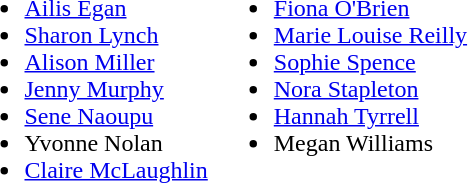<table>
<tr style="vertical-align:top">
<td><br><ul><li><a href='#'>Ailis Egan</a></li><li><a href='#'>Sharon Lynch</a></li><li><a href='#'>Alison Miller</a></li><li><a href='#'>Jenny Murphy</a></li><li><a href='#'>Sene Naoupu</a></li><li>Yvonne Nolan</li><li><a href='#'>Claire McLaughlin</a></li></ul></td>
<td><br><ul><li><a href='#'>Fiona O'Brien</a></li><li><a href='#'>Marie Louise Reilly</a></li><li><a href='#'>Sophie Spence</a></li><li><a href='#'>Nora Stapleton</a></li><li><a href='#'>Hannah Tyrrell</a></li><li>Megan Williams</li></ul></td>
</tr>
</table>
